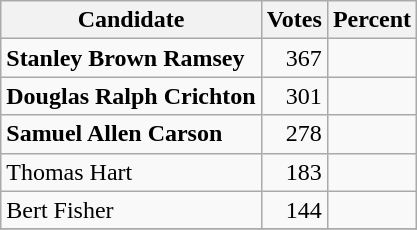<table class="wikitable">
<tr>
<th>Candidate</th>
<th>Votes</th>
<th>Percent</th>
</tr>
<tr>
<td style="font-weight:bold;">Stanley Brown Ramsey</td>
<td style="text-align:right;">367</td>
<td style="text-align:right;"></td>
</tr>
<tr>
<td style="font-weight:bold;">Douglas Ralph Crichton</td>
<td style="text-align:right;">301</td>
<td style="text-align:right;"></td>
</tr>
<tr>
<td style="font-weight:bold;">Samuel Allen Carson</td>
<td style="text-align:right;">278</td>
<td style="text-align:right;"></td>
</tr>
<tr>
<td>Thomas Hart</td>
<td style="text-align:right;">183</td>
<td style="text-align:right;"></td>
</tr>
<tr>
<td>Bert Fisher</td>
<td style="text-align:right;">144</td>
<td style="text-align:right;"></td>
</tr>
<tr>
</tr>
</table>
